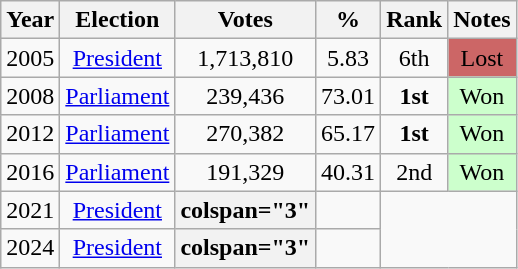<table class="wikitable" style="text-align:center;">
<tr>
<th>Year</th>
<th>Election</th>
<th>Votes</th>
<th>%</th>
<th>Rank</th>
<th>Notes</th>
</tr>
<tr>
<td>2005</td>
<td><a href='#'>President</a></td>
<td>1,713,810</td>
<td>5.83</td>
<td>6th</td>
<td style="background-color:#C66">Lost</td>
</tr>
<tr>
<td>2008</td>
<td><a href='#'>Parliament</a></td>
<td>239,436</td>
<td>73.01</td>
<td><strong>1st</strong></td>
<td style="background-color:#CCFFCC">Won</td>
</tr>
<tr>
<td>2012</td>
<td><a href='#'>Parliament</a></td>
<td> 270,382</td>
<td> 65.17</td>
<td><strong>1st</strong></td>
<td style="background-color:#CCFFCC">Won</td>
</tr>
<tr>
<td>2016</td>
<td><a href='#'>Parliament</a></td>
<td> 191,329</td>
<td> 40.31</td>
<td>2nd</td>
<td style="background-color:#CCFFCC">Won</td>
</tr>
<tr>
<td>2021</td>
<td><a href='#'>President</a></td>
<th>colspan="3" </th>
<td></td>
</tr>
<tr>
<td>2024</td>
<td><a href='#'>President</a></td>
<th>colspan="3" </th>
<td></td>
</tr>
</table>
